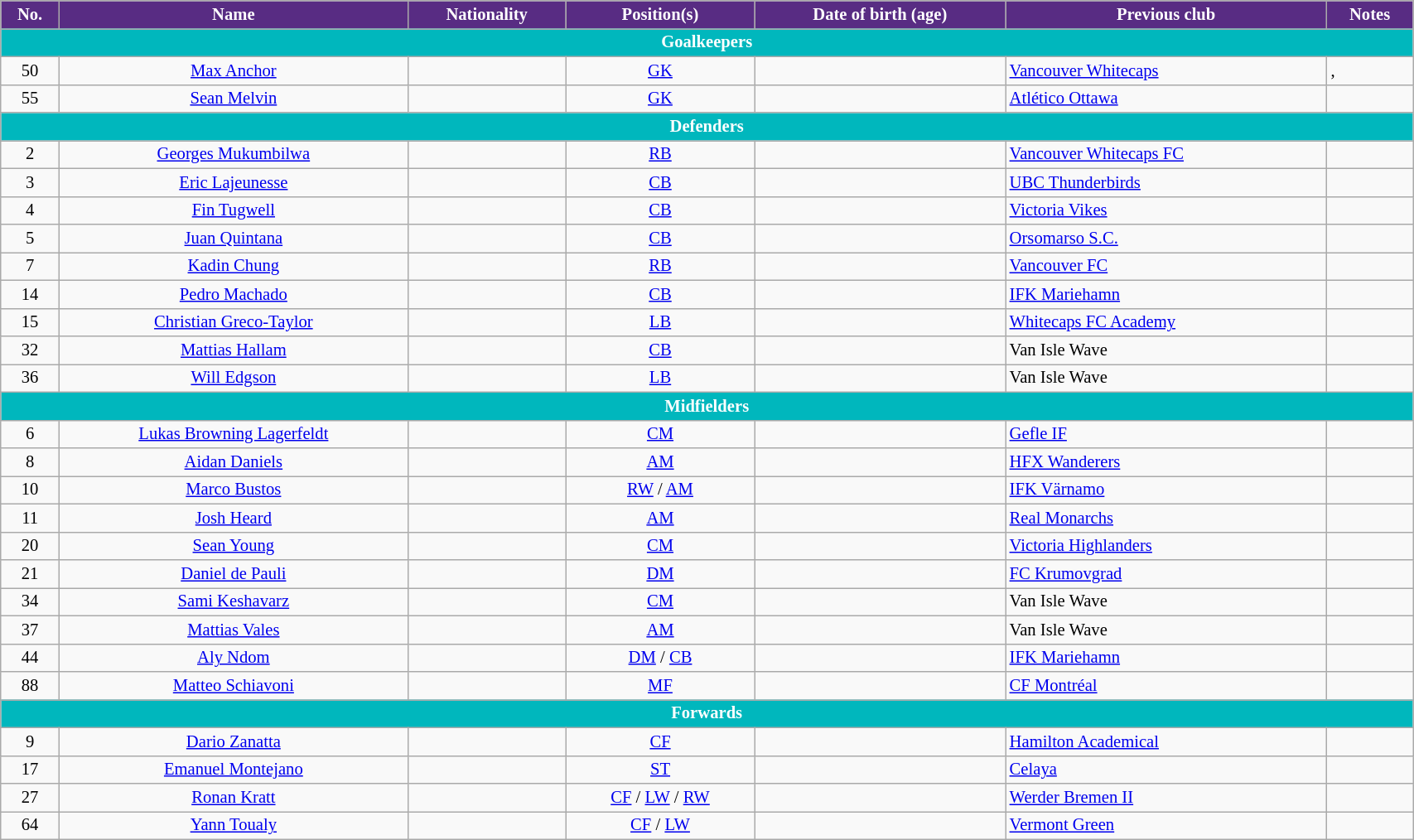<table class="wikitable" style="text-align:center; font-size:86%; width:90%;">
<tr>
<th style="background:#582c83; color:white; text-align:center;">No.</th>
<th style="background:#582c83; color:white; text-align:center;">Name</th>
<th style="background:#582c83; color:white; text-align:center;">Nationality</th>
<th style="background:#582c83; color:white; text-align:center;">Position(s)</th>
<th style="background:#582c83; color:white; text-align:center;">Date of birth (age)</th>
<th style="background:#582c83; color:white; text-align:center;">Previous club</th>
<th style="background:#582c83; color:white; text-align:center;">Notes</th>
</tr>
<tr>
<th colspan="9" style="background:#00b7bd; color:white; text-align:center;">Goalkeepers</th>
</tr>
<tr>
<td>50</td>
<td><a href='#'>Max Anchor</a></td>
<td></td>
<td><a href='#'>GK</a></td>
<td></td>
<td align="left"> <a href='#'>Vancouver Whitecaps</a></td>
<td align="left">, </td>
</tr>
<tr>
<td>55</td>
<td><a href='#'>Sean Melvin</a></td>
<td></td>
<td><a href='#'>GK</a></td>
<td></td>
<td align="left"> <a href='#'>Atlético Ottawa</a></td>
<td align="left"></td>
</tr>
<tr>
<th colspan="7" style="background:#00b7bd; color:white; text-align:center;">Defenders</th>
</tr>
<tr>
<td>2</td>
<td><a href='#'>Georges Mukumbilwa</a></td>
<td></td>
<td><a href='#'>RB</a></td>
<td></td>
<td align="left"> <a href='#'>Vancouver Whitecaps FC</a></td>
<td align="left"></td>
</tr>
<tr>
<td>3</td>
<td><a href='#'>Eric Lajeunesse</a></td>
<td></td>
<td><a href='#'>CB</a></td>
<td></td>
<td align="left"> <a href='#'>UBC Thunderbirds</a></td>
<td align="left"></td>
</tr>
<tr>
<td>4</td>
<td><a href='#'>Fin Tugwell</a></td>
<td></td>
<td><a href='#'>CB</a></td>
<td></td>
<td style="text-align:left"> <a href='#'>Victoria Vikes</a></td>
<td align="left"></td>
</tr>
<tr>
<td>5</td>
<td><a href='#'>Juan Quintana</a> </td>
<td></td>
<td><a href='#'>CB</a></td>
<td></td>
<td align="left"> <a href='#'>Orsomarso S.C.</a></td>
<td align="left"><a href='#'></a></td>
</tr>
<tr>
<td>7</td>
<td><a href='#'>Kadin Chung</a></td>
<td></td>
<td><a href='#'>RB</a></td>
<td></td>
<td align="left"> <a href='#'>Vancouver FC</a></td>
<td align="left"></td>
</tr>
<tr>
<td>14</td>
<td><a href='#'>Pedro Machado</a></td>
<td></td>
<td><a href='#'>CB</a></td>
<td></td>
<td align="left"> <a href='#'>IFK Mariehamn</a></td>
<td align="left"><a href='#'></a></td>
</tr>
<tr>
<td>15</td>
<td><a href='#'>Christian Greco-Taylor</a></td>
<td></td>
<td><a href='#'>LB</a></td>
<td></td>
<td align="left"> <a href='#'>Whitecaps FC Academy</a></td>
<td align="left"></td>
</tr>
<tr>
<td>32</td>
<td><a href='#'>Mattias Hallam</a></td>
<td></td>
<td><a href='#'>CB</a></td>
<td></td>
<td align="left"> Van Isle Wave</td>
<td align="left"></td>
</tr>
<tr>
<td>36</td>
<td><a href='#'>Will Edgson</a></td>
<td></td>
<td><a href='#'>LB</a></td>
<td></td>
<td align="left"> Van Isle Wave</td>
<td align="left"></td>
</tr>
<tr>
<th colspan="7" style="background:#00b7bd; color:white; text-align:center;">Midfielders</th>
</tr>
<tr>
<td>6</td>
<td><a href='#'>Lukas Browning Lagerfeldt</a></td>
<td></td>
<td><a href='#'>CM</a></td>
<td></td>
<td align="left"> <a href='#'>Gefle IF</a></td>
<td align="left"><a href='#'></a></td>
</tr>
<tr>
<td>8</td>
<td><a href='#'>Aidan Daniels</a></td>
<td></td>
<td><a href='#'>AM</a></td>
<td></td>
<td align="left"> <a href='#'>HFX Wanderers</a></td>
<td align="left"></td>
</tr>
<tr>
<td>10</td>
<td><a href='#'>Marco Bustos</a></td>
<td></td>
<td><a href='#'>RW</a> / <a href='#'>AM</a></td>
<td></td>
<td align="left"> <a href='#'>IFK Värnamo</a></td>
<td align="left"></td>
</tr>
<tr>
<td>11</td>
<td><a href='#'>Josh Heard</a></td>
<td></td>
<td><a href='#'>AM</a></td>
<td></td>
<td align="left"> <a href='#'>Real Monarchs</a></td>
<td align="left"></td>
</tr>
<tr>
<td>20</td>
<td><a href='#'>Sean Young</a></td>
<td></td>
<td><a href='#'>CM</a></td>
<td></td>
<td align="left"> <a href='#'>Victoria Highlanders</a></td>
<td align="left"></td>
</tr>
<tr>
<td>21</td>
<td><a href='#'>Daniel de Pauli</a></td>
<td></td>
<td><a href='#'>DM</a></td>
<td></td>
<td align="left"> <a href='#'>FC Krumovgrad</a></td>
<td align="left"><a href='#'></a></td>
</tr>
<tr>
<td>34</td>
<td><a href='#'>Sami Keshavarz</a></td>
<td></td>
<td><a href='#'>CM</a></td>
<td></td>
<td align="left"> Van Isle Wave</td>
<td align="left"></td>
</tr>
<tr>
<td>37</td>
<td><a href='#'>Mattias Vales</a></td>
<td></td>
<td><a href='#'>AM</a></td>
<td></td>
<td align="left"> Van Isle Wave</td>
<td align="left"></td>
</tr>
<tr>
<td>44</td>
<td><a href='#'>Aly Ndom</a></td>
<td></td>
<td><a href='#'>DM</a> / <a href='#'>CB</a></td>
<td></td>
<td align="left"> <a href='#'>IFK Mariehamn</a></td>
<td align="left"><a href='#'></a></td>
</tr>
<tr>
<td>88</td>
<td><a href='#'>Matteo Schiavoni</a></td>
<td></td>
<td><a href='#'>MF</a></td>
<td></td>
<td align="left"> <a href='#'>CF Montréal</a></td>
<td align="left"></td>
</tr>
<tr>
<th colspan="7" style="background:#00b7bd; color:white; text-align:center;">Forwards</th>
</tr>
<tr>
<td>9</td>
<td><a href='#'>Dario Zanatta</a></td>
<td></td>
<td><a href='#'>CF</a></td>
<td></td>
<td align="left"> <a href='#'>Hamilton Academical</a></td>
<td align="left"></td>
</tr>
<tr>
<td>17</td>
<td><a href='#'>Emanuel Montejano</a></td>
<td></td>
<td><a href='#'>ST</a></td>
<td></td>
<td align="left"> <a href='#'>Celaya</a></td>
<td align="left"><a href='#'></a></td>
</tr>
<tr>
<td>27</td>
<td><a href='#'>Ronan Kratt</a> </td>
<td></td>
<td><a href='#'>CF</a> / <a href='#'>LW</a> / <a href='#'>RW</a></td>
<td></td>
<td align="left"> <a href='#'>Werder Bremen II</a></td>
<td align="left"></td>
</tr>
<tr>
<td>64</td>
<td><a href='#'>Yann Toualy</a></td>
<td></td>
<td><a href='#'>CF</a> / <a href='#'>LW</a></td>
<td></td>
<td align="left"> <a href='#'>Vermont Green</a></td>
<td align="left"></td>
</tr>
</table>
